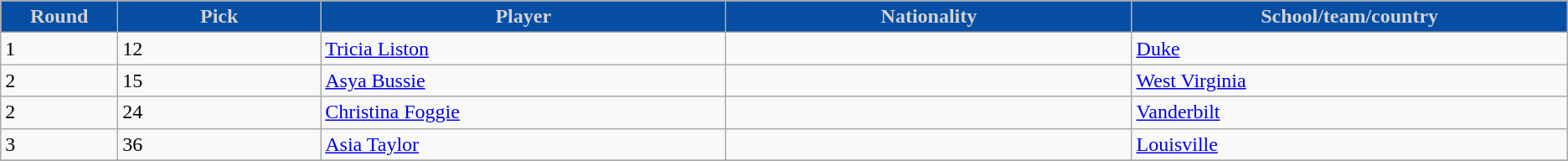<table class="wikitable">
<tr>
<th style="background:#054EA4; color:#D3D3D3;" width="2%">Round</th>
<th style="background:#054EA4; color:#D3D3D3;" width="5%">Pick</th>
<th style="background:#054EA4; color:#D3D3D3;" width="10%">Player</th>
<th style="background:#054EA4; color:#D3D3D3;" width="10%">Nationality</th>
<th style="background:#054EA4; color:#D3D3D3;" width="10%">School/team/country</th>
</tr>
<tr>
<td>1</td>
<td>12</td>
<td><a href='#'>Tricia Liston</a></td>
<td></td>
<td><a href='#'>Duke</a></td>
</tr>
<tr>
<td>2</td>
<td>15</td>
<td><a href='#'>Asya Bussie</a></td>
<td></td>
<td><a href='#'>West Virginia</a></td>
</tr>
<tr>
<td>2</td>
<td>24</td>
<td><a href='#'>Christina Foggie</a></td>
<td></td>
<td><a href='#'>Vanderbilt</a></td>
</tr>
<tr>
<td>3</td>
<td>36</td>
<td><a href='#'>Asia Taylor</a></td>
<td></td>
<td><a href='#'>Louisville</a></td>
</tr>
<tr>
</tr>
</table>
